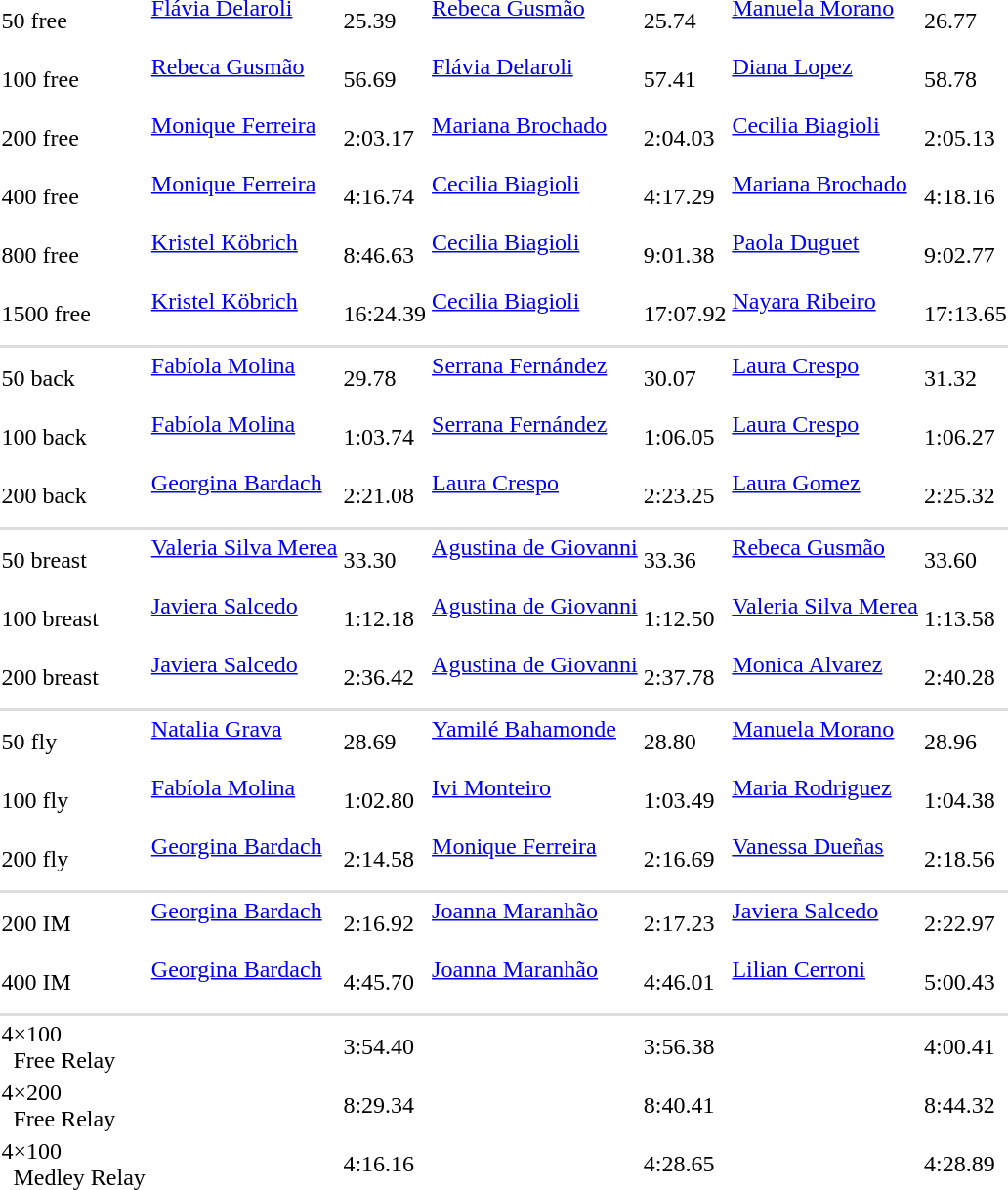<table>
<tr>
<td>50 free</td>
<td><a href='#'>Flávia Delaroli</a><small><br>   </small></td>
<td>25.39</td>
<td><a href='#'>Rebeca Gusmão</a><small><br>   </small></td>
<td>25.74</td>
<td><a href='#'>Manuela Morano</a><small><br>   </small></td>
<td>26.77</td>
</tr>
<tr>
<td>100 free</td>
<td><a href='#'>Rebeca Gusmão</a><small><br>   </small></td>
<td>56.69</td>
<td><a href='#'>Flávia Delaroli</a><small><br>   </small></td>
<td>57.41</td>
<td><a href='#'>Diana Lopez</a><small><br>   </small></td>
<td>58.78</td>
</tr>
<tr>
<td>200 free</td>
<td><a href='#'>Monique Ferreira</a><small><br>   </small></td>
<td>2:03.17</td>
<td><a href='#'>Mariana Brochado</a><small><br>   </small></td>
<td>2:04.03</td>
<td><a href='#'>Cecilia Biagioli</a><small><br>   </small></td>
<td>2:05.13</td>
</tr>
<tr>
<td>400 free</td>
<td><a href='#'>Monique Ferreira</a><small><br>   </small></td>
<td>4:16.74</td>
<td><a href='#'>Cecilia Biagioli</a><small><br>   </small></td>
<td>4:17.29</td>
<td><a href='#'>Mariana Brochado</a><small><br>   </small></td>
<td>4:18.16</td>
</tr>
<tr>
<td>800 free</td>
<td><a href='#'>Kristel Köbrich</a><small><br>   </small></td>
<td>8:46.63</td>
<td><a href='#'>Cecilia Biagioli</a><small><br>   </small></td>
<td>9:01.38</td>
<td><a href='#'>Paola Duguet</a><small><br>   </small></td>
<td>9:02.77</td>
</tr>
<tr>
<td>1500 free</td>
<td><a href='#'>Kristel Köbrich</a><small><br>   </small></td>
<td>16:24.39</td>
<td><a href='#'>Cecilia Biagioli</a><small><br>   </small></td>
<td>17:07.92</td>
<td><a href='#'>Nayara Ribeiro</a><small><br>   </small></td>
<td>17:13.65</td>
</tr>
<tr bgcolor=#DDDDDD>
<td colspan=7></td>
</tr>
<tr>
<td>50 back</td>
<td><a href='#'>Fabíola Molina</a><small><br>   </small></td>
<td>29.78</td>
<td><a href='#'>Serrana Fernández</a><small><br>   </small></td>
<td>30.07</td>
<td><a href='#'>Laura Crespo</a><small><br>   </small></td>
<td>31.32</td>
</tr>
<tr>
<td>100 back</td>
<td><a href='#'>Fabíola Molina</a><small><br>   </small></td>
<td>1:03.74</td>
<td><a href='#'>Serrana Fernández</a><small><br>   </small></td>
<td>1:06.05</td>
<td><a href='#'>Laura Crespo</a><small><br>   </small></td>
<td>1:06.27</td>
</tr>
<tr>
<td>200 back</td>
<td><a href='#'>Georgina Bardach</a><small><br>   </small></td>
<td>2:21.08</td>
<td><a href='#'>Laura Crespo</a><small><br>   </small></td>
<td>2:23.25</td>
<td><a href='#'>Laura Gomez</a><small><br>   </small></td>
<td>2:25.32</td>
</tr>
<tr bgcolor=#DDDDDD>
<td colspan=7></td>
</tr>
<tr>
<td>50 breast</td>
<td><a href='#'>Valeria Silva Merea</a><small><br>   </small></td>
<td>33.30</td>
<td><a href='#'>Agustina de Giovanni</a><small><br>   </small></td>
<td>33.36</td>
<td><a href='#'>Rebeca Gusmão</a><small><br>   </small></td>
<td>33.60</td>
</tr>
<tr>
<td>100 breast</td>
<td><a href='#'>Javiera Salcedo</a><small><br>   </small></td>
<td>1:12.18</td>
<td><a href='#'>Agustina de Giovanni</a><small><br>   </small></td>
<td>1:12.50</td>
<td><a href='#'>Valeria Silva Merea</a><small><br>   </small></td>
<td>1:13.58</td>
</tr>
<tr>
<td>200 breast</td>
<td><a href='#'>Javiera Salcedo</a><small><br>   </small></td>
<td>2:36.42</td>
<td><a href='#'>Agustina de Giovanni</a><small><br>   </small></td>
<td>2:37.78</td>
<td><a href='#'>Monica Alvarez</a><small><br>   </small></td>
<td>2:40.28</td>
</tr>
<tr bgcolor=#DDDDDD>
<td colspan=7></td>
</tr>
<tr>
<td>50 fly</td>
<td><a href='#'>Natalia Grava</a><small><br>   </small></td>
<td>28.69</td>
<td><a href='#'>Yamilé Bahamonde</a><small><br>   </small></td>
<td>28.80</td>
<td><a href='#'>Manuela Morano</a><small><br>   </small></td>
<td>28.96</td>
</tr>
<tr>
<td>100 fly</td>
<td><a href='#'>Fabíola Molina</a><small><br>   </small></td>
<td>1:02.80</td>
<td><a href='#'>Ivi Monteiro</a><small><br>   </small></td>
<td>1:03.49</td>
<td><a href='#'>Maria Rodriguez</a><small><br>   </small></td>
<td>1:04.38</td>
</tr>
<tr>
<td>200 fly</td>
<td><a href='#'>Georgina Bardach</a><small><br>   </small></td>
<td>2:14.58</td>
<td><a href='#'>Monique Ferreira</a><small><br>   </small></td>
<td>2:16.69</td>
<td><a href='#'>Vanessa Dueñas</a><small><br>   </small></td>
<td>2:18.56</td>
</tr>
<tr bgcolor=#DDDDDD>
<td colspan=7></td>
</tr>
<tr>
<td>200 IM</td>
<td><a href='#'>Georgina Bardach</a><small><br>   </small></td>
<td>2:16.92</td>
<td><a href='#'>Joanna Maranhão</a><small><br>   </small></td>
<td>2:17.23</td>
<td><a href='#'>Javiera Salcedo</a><small><br>   </small></td>
<td>2:22.97</td>
</tr>
<tr>
<td>400 IM</td>
<td><a href='#'>Georgina Bardach</a><small><br>   </small></td>
<td>4:45.70</td>
<td><a href='#'>Joanna Maranhão</a><small><br>   </small></td>
<td>4:46.01</td>
<td><a href='#'>Lilian Cerroni</a><small><br>   </small></td>
<td>5:00.43</td>
</tr>
<tr bgcolor=#DDDDDD>
<td colspan=7></td>
</tr>
<tr>
<td>4×100<br>  Free Relay</td>
<td></td>
<td>3:54.40</td>
<td></td>
<td>3:56.38</td>
<td></td>
<td>4:00.41</td>
</tr>
<tr>
<td>4×200<br>   Free Relay</td>
<td></td>
<td>8:29.34</td>
<td></td>
<td>8:40.41</td>
<td></td>
<td>8:44.32</td>
</tr>
<tr>
<td>4×100<br>   Medley Relay</td>
<td></td>
<td>4:16.16</td>
<td></td>
<td>4:28.65</td>
<td></td>
<td>4:28.89</td>
</tr>
<tr>
</tr>
</table>
